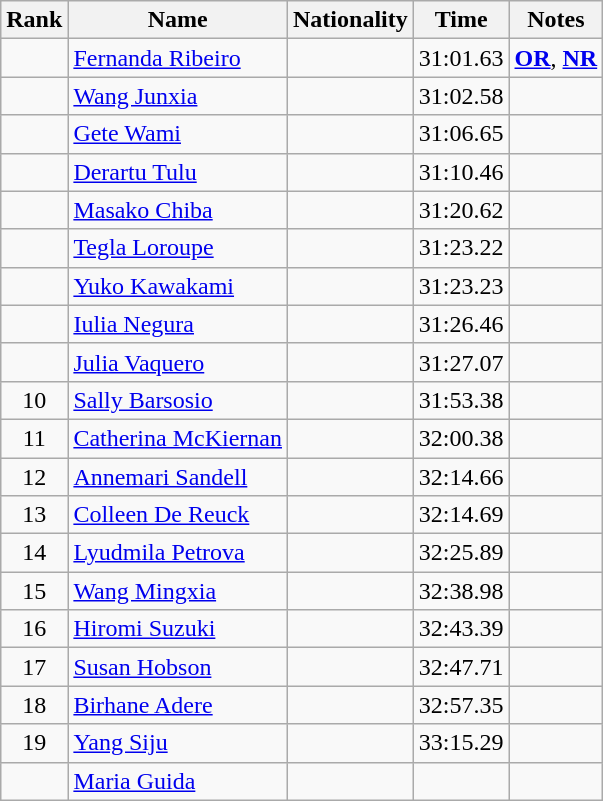<table class="wikitable sortable" style="text-align:center">
<tr>
<th>Rank</th>
<th>Name</th>
<th>Nationality</th>
<th>Time</th>
<th>Notes</th>
</tr>
<tr>
<td></td>
<td align=left><a href='#'>Fernanda Ribeiro</a></td>
<td align=left></td>
<td>31:01.63</td>
<td><strong><a href='#'>OR</a></strong>, <strong><a href='#'>NR</a></strong></td>
</tr>
<tr>
<td></td>
<td align=left><a href='#'>Wang Junxia</a></td>
<td align=left></td>
<td>31:02.58</td>
<td></td>
</tr>
<tr>
<td></td>
<td align=left><a href='#'>Gete Wami</a></td>
<td align=left></td>
<td>31:06.65</td>
<td></td>
</tr>
<tr>
<td></td>
<td align=left><a href='#'>Derartu Tulu</a></td>
<td align=left></td>
<td>31:10.46</td>
<td></td>
</tr>
<tr>
<td></td>
<td align=left><a href='#'>Masako Chiba</a></td>
<td align=left></td>
<td>31:20.62</td>
<td></td>
</tr>
<tr>
<td></td>
<td align=left><a href='#'>Tegla Loroupe</a></td>
<td align=left></td>
<td>31:23.22</td>
<td></td>
</tr>
<tr>
<td></td>
<td align=left><a href='#'>Yuko Kawakami</a></td>
<td align=left></td>
<td>31:23.23</td>
<td></td>
</tr>
<tr>
<td></td>
<td align=left><a href='#'>Iulia Negura</a></td>
<td align=left></td>
<td>31:26.46</td>
<td></td>
</tr>
<tr>
<td></td>
<td align=left><a href='#'>Julia Vaquero</a></td>
<td align=left></td>
<td>31:27.07</td>
<td></td>
</tr>
<tr>
<td>10</td>
<td align=left><a href='#'>Sally Barsosio</a></td>
<td align=left></td>
<td>31:53.38</td>
<td></td>
</tr>
<tr>
<td>11</td>
<td align=left><a href='#'>Catherina McKiernan</a></td>
<td align=left></td>
<td>32:00.38</td>
<td></td>
</tr>
<tr>
<td>12</td>
<td align=left><a href='#'>Annemari Sandell</a></td>
<td align=left></td>
<td>32:14.66</td>
<td></td>
</tr>
<tr>
<td>13</td>
<td align=left><a href='#'>Colleen De Reuck</a></td>
<td align=left></td>
<td>32:14.69</td>
<td></td>
</tr>
<tr>
<td>14</td>
<td align=left><a href='#'>Lyudmila Petrova</a></td>
<td align=left></td>
<td>32:25.89</td>
<td></td>
</tr>
<tr>
<td>15</td>
<td align=left><a href='#'>Wang Mingxia</a></td>
<td align=left></td>
<td>32:38.98</td>
<td></td>
</tr>
<tr>
<td>16</td>
<td align=left><a href='#'>Hiromi Suzuki</a></td>
<td align=left></td>
<td>32:43.39</td>
<td></td>
</tr>
<tr>
<td>17</td>
<td align=left><a href='#'>Susan Hobson</a></td>
<td align=left></td>
<td>32:47.71</td>
<td></td>
</tr>
<tr>
<td>18</td>
<td align=left><a href='#'>Birhane Adere</a></td>
<td align=left></td>
<td>32:57.35</td>
<td></td>
</tr>
<tr>
<td>19</td>
<td align=left><a href='#'>Yang Siju</a></td>
<td align=left></td>
<td>33:15.29</td>
<td></td>
</tr>
<tr>
<td></td>
<td align=left><a href='#'>Maria Guida</a></td>
<td align=left></td>
<td></td>
<td></td>
</tr>
</table>
